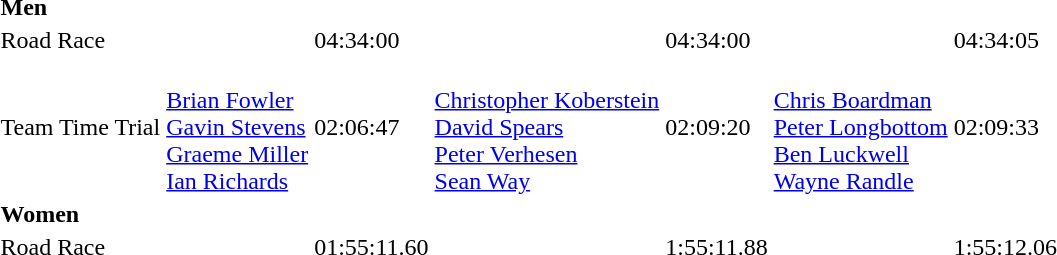<table>
<tr>
<td colspan=7><strong>Men</strong></td>
</tr>
<tr>
<td>Road Race</td>
<td></td>
<td>04:34:00</td>
<td></td>
<td>04:34:00</td>
<td></td>
<td>04:34:05</td>
</tr>
<tr>
<td>Team Time Trial</td>
<td><br><a href='#'>Brian Fowler</a><br><a href='#'>Gavin Stevens</a><br><a href='#'>Graeme Miller</a><br><a href='#'>Ian Richards</a></td>
<td>02:06:47</td>
<td><br><a href='#'>Christopher Koberstein</a><br><a href='#'>David Spears</a><br><a href='#'>Peter Verhesen</a><br><a href='#'>Sean Way</a></td>
<td>02:09:20</td>
<td><br><a href='#'>Chris Boardman</a><br><a href='#'>Peter Longbottom</a><br><a href='#'>Ben Luckwell</a><br><a href='#'>Wayne Randle</a></td>
<td>02:09:33</td>
</tr>
<tr>
<td colspan=7><strong>Women</strong></td>
</tr>
<tr>
<td>Road Race</td>
<td></td>
<td>01:55:11.60</td>
<td></td>
<td>1:55:11.88</td>
<td></td>
<td>1:55:12.06</td>
</tr>
<tr>
</tr>
</table>
